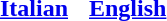<table cellpadding=6>
<tr>
<th><a href='#'>Italian</a></th>
<th><a href='#'>English</a></th>
</tr>
<tr style="vertical-align:top; white-space:nowrap;">
<td><br></td>
<td><br></td>
</tr>
</table>
